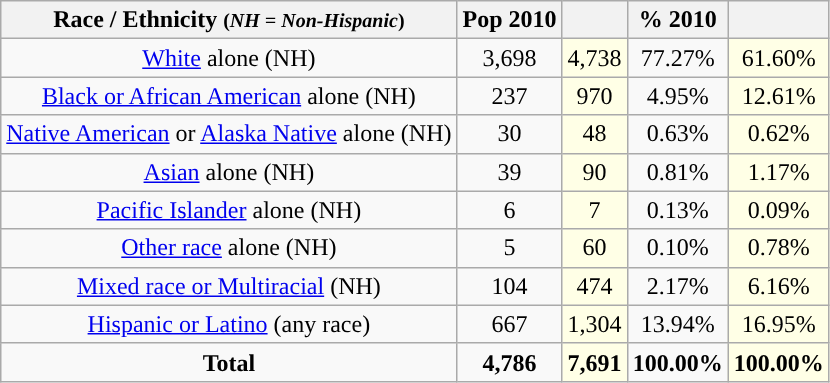<table class="wikitable" style="text-align:center;">
<tr>
<th>Race / Ethnicity <small>(<em>NH = Non-Hispanic</em>)</small></th>
<th>Pop 2010</th>
<th></th>
<th>% 2010</th>
<th></th>
</tr>
<tr>
<td><a href='#'>White</a> alone (NH)</td>
<td>3,698</td>
<td style='background: #ffffe6;'>4,738</td>
<td>77.27%</td>
<td style='background: #ffffe6;'>61.60%</td>
</tr>
<tr>
<td><a href='#'>Black or African American</a> alone (NH)</td>
<td>237</td>
<td style='background: #ffffe6;'>970</td>
<td>4.95%</td>
<td style='background: #ffffe6;'>12.61%</td>
</tr>
<tr>
<td><a href='#'>Native American</a> or <a href='#'>Alaska Native</a> alone (NH)</td>
<td>30</td>
<td style='background: #ffffe6;'>48</td>
<td>0.63%</td>
<td style='background: #ffffe6;'>0.62%</td>
</tr>
<tr>
<td><a href='#'>Asian</a> alone (NH)</td>
<td>39</td>
<td style='background: #ffffe6;'>90</td>
<td>0.81%</td>
<td style='background: #ffffe6;'>1.17%</td>
</tr>
<tr>
<td><a href='#'>Pacific Islander</a> alone (NH)</td>
<td>6</td>
<td style='background: #ffffe6;'>7</td>
<td>0.13%</td>
<td style='background: #ffffe6;'>0.09%</td>
</tr>
<tr>
<td><a href='#'>Other race</a> alone (NH)</td>
<td>5</td>
<td style='background: #ffffe6;'>60</td>
<td>0.10%</td>
<td style='background: #ffffe6;'>0.78%</td>
</tr>
<tr>
<td><a href='#'>Mixed race or Multiracial</a> (NH)</td>
<td>104</td>
<td style='background: #ffffe6;'>474</td>
<td>2.17%</td>
<td style='background: #ffffe6;'>6.16%</td>
</tr>
<tr>
<td><a href='#'>Hispanic or Latino</a> (any race)</td>
<td>667</td>
<td style='background: #ffffe6;'>1,304</td>
<td>13.94%</td>
<td style='background: #ffffe6;'>16.95%</td>
</tr>
<tr>
<td><strong>Total</strong></td>
<td><strong>4,786</strong></td>
<td style='background: #ffffe6;'><strong>7,691</strong></td>
<td><strong>100.00%</strong></td>
<td style='background: #ffffe6;'><strong>100.00%</strong></td>
</tr>
</table>
